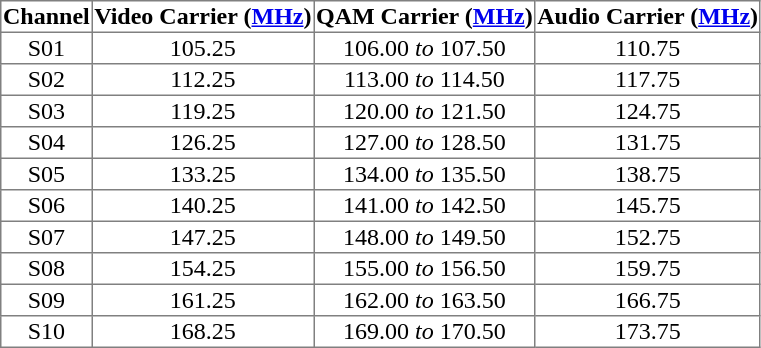<table class="toccolours" border="1" style="text-align: center; border-collapse:collapse">
<tr>
<th>Channel</th>
<th>Video Carrier (<a href='#'>MHz</a>)</th>
<th>QAM Carrier (<a href='#'>MHz</a>)</th>
<th>Audio Carrier (<a href='#'>MHz</a>)</th>
</tr>
<tr>
<td>S01</td>
<td>105.25</td>
<td>106.00 <em>to</em> 107.50</td>
<td>110.75</td>
</tr>
<tr>
<td>S02</td>
<td>112.25</td>
<td>113.00 <em>to</em> 114.50</td>
<td>117.75</td>
</tr>
<tr>
<td>S03</td>
<td>119.25</td>
<td>120.00 <em>to</em> 121.50</td>
<td>124.75</td>
</tr>
<tr>
<td>S04</td>
<td>126.25</td>
<td>127.00 <em>to</em> 128.50</td>
<td>131.75</td>
</tr>
<tr>
<td>S05</td>
<td>133.25</td>
<td>134.00 <em>to</em> 135.50</td>
<td>138.75</td>
</tr>
<tr>
<td>S06</td>
<td>140.25</td>
<td>141.00 <em>to</em> 142.50</td>
<td>145.75</td>
</tr>
<tr>
<td>S07</td>
<td>147.25</td>
<td>148.00 <em>to</em> 149.50</td>
<td>152.75</td>
</tr>
<tr>
<td>S08</td>
<td>154.25</td>
<td>155.00 <em>to</em> 156.50</td>
<td>159.75</td>
</tr>
<tr>
<td>S09</td>
<td>161.25</td>
<td>162.00 <em>to</em> 163.50</td>
<td>166.75</td>
</tr>
<tr>
<td>S10</td>
<td>168.25</td>
<td>169.00 <em>to</em> 170.50</td>
<td>173.75</td>
</tr>
</table>
